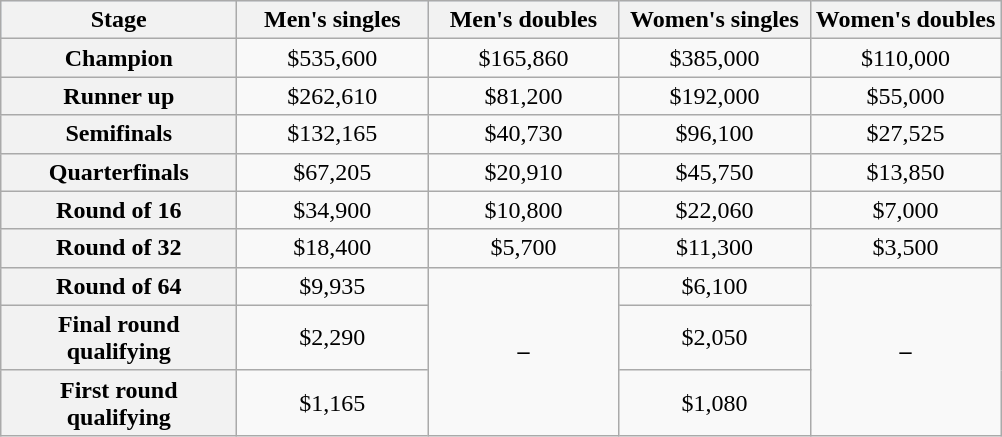<table class="wikitable">
<tr style="background:#d1e4fd;">
<th style="width:150px;">Stage</th>
<th style="width:120px;">Men's singles</th>
<th style="width:120px;">Men's doubles</th>
<th style="width:120px;">Women's singles</th>
<th style="width:120px;">Women's doubles</th>
</tr>
<tr style="text-align:center;">
<th>Champion</th>
<td>$535,600</td>
<td>$165,860</td>
<td>$385,000</td>
<td>$110,000</td>
</tr>
<tr style="text-align:center;">
<th>Runner up</th>
<td>$262,610</td>
<td>$81,200</td>
<td>$192,000</td>
<td>$55,000</td>
</tr>
<tr style="text-align:center;">
<th>Semifinals</th>
<td>$132,165</td>
<td>$40,730</td>
<td>$96,100</td>
<td>$27,525</td>
</tr>
<tr style="text-align:center;">
<th>Quarterfinals</th>
<td>$67,205</td>
<td>$20,910</td>
<td>$45,750</td>
<td>$13,850</td>
</tr>
<tr style="text-align:center;">
<th>Round of 16</th>
<td>$34,900</td>
<td>$10,800</td>
<td>$22,060</td>
<td>$7,000</td>
</tr>
<tr style="text-align:center;">
<th>Round of 32</th>
<td>$18,400</td>
<td>$5,700</td>
<td>$11,300</td>
<td>$3,500</td>
</tr>
<tr style="text-align:center;">
<th>Round of 64</th>
<td>$9,935</td>
<td rowspan=3><strong>–</strong></td>
<td>$6,100</td>
<td rowspan=3><strong>–</strong></td>
</tr>
<tr style="text-align:center;">
<th>Final round qualifying</th>
<td>$2,290</td>
<td>$2,050</td>
</tr>
<tr style="text-align:center;">
<th>First round qualifying</th>
<td>$1,165</td>
<td>$1,080</td>
</tr>
</table>
